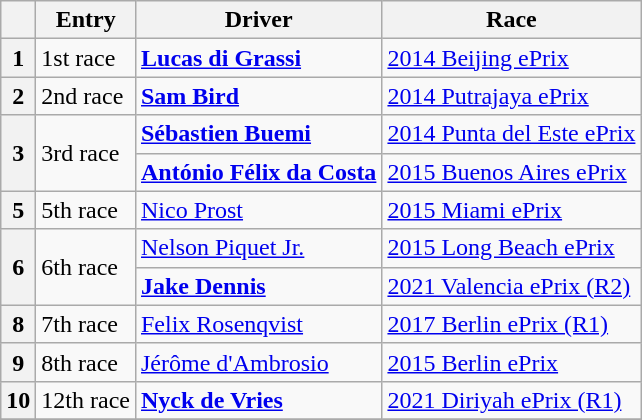<table class="wikitable">
<tr>
<th></th>
<th>Entry</th>
<th>Driver</th>
<th>Race</th>
</tr>
<tr>
<th>1</th>
<td>1st race</td>
<td align=left> <strong><a href='#'>Lucas di Grassi</a></strong></td>
<td><a href='#'>2014 Beijing ePrix</a></td>
</tr>
<tr>
<th>2</th>
<td>2nd race</td>
<td align=left> <strong><a href='#'>Sam Bird</a></strong></td>
<td><a href='#'>2014 Putrajaya ePrix</a></td>
</tr>
<tr>
<th rowspan=2>3</th>
<td rowspan=2>3rd race</td>
<td align=left> <strong><a href='#'>Sébastien Buemi</a></strong></td>
<td><a href='#'>2014 Punta del Este ePrix</a></td>
</tr>
<tr>
<td align=left> <strong><a href='#'>António Félix da Costa</a></strong></td>
<td><a href='#'>2015 Buenos Aires ePrix</a></td>
</tr>
<tr>
<th>5</th>
<td>5th race</td>
<td align=left> <a href='#'>Nico Prost</a></td>
<td><a href='#'>2015 Miami ePrix</a></td>
</tr>
<tr>
<th rowspan=2>6</th>
<td rowspan=2>6th race</td>
<td align=left> <a href='#'>Nelson Piquet Jr.</a></td>
<td><a href='#'>2015 Long Beach ePrix</a></td>
</tr>
<tr>
<td align=left> <strong><a href='#'>Jake Dennis</a></strong></td>
<td><a href='#'>2021 Valencia ePrix (R2)</a></td>
</tr>
<tr>
<th>8</th>
<td>7th race</td>
<td align=left> <a href='#'>Felix Rosenqvist</a></td>
<td><a href='#'>2017 Berlin ePrix (R1)</a></td>
</tr>
<tr>
<th>9</th>
<td>8th race</td>
<td align=left> <a href='#'>Jérôme d'Ambrosio</a></td>
<td><a href='#'>2015 Berlin ePrix</a></td>
</tr>
<tr>
<th>10</th>
<td>12th race</td>
<td align=left> <strong><a href='#'>Nyck de Vries</a></strong></td>
<td><a href='#'>2021 Diriyah ePrix (R1)</a></td>
</tr>
<tr>
</tr>
</table>
